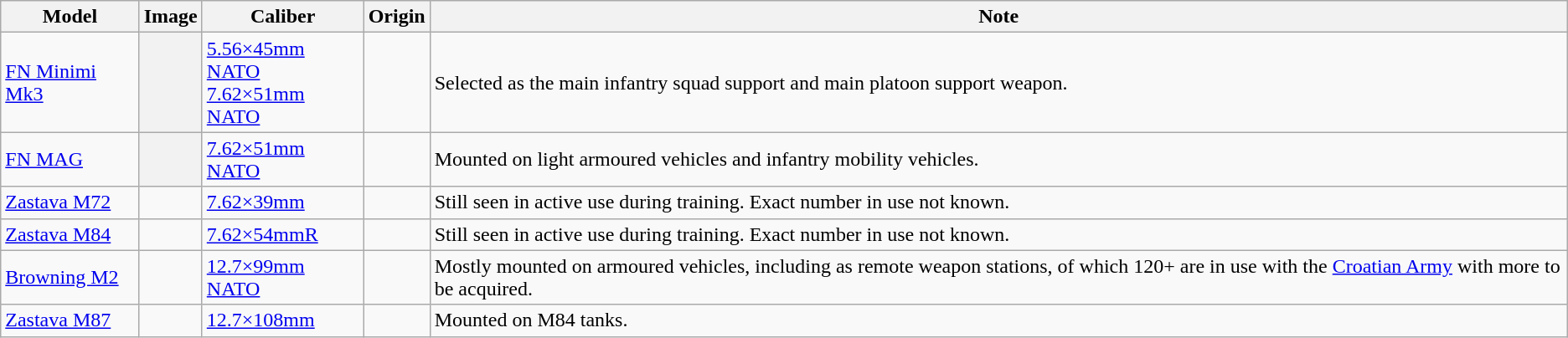<table class="wikitable">
<tr>
<th>Model</th>
<th>Image</th>
<th>Caliber</th>
<th>Origin</th>
<th>Note</th>
</tr>
<tr>
<td><a href='#'>FN Minimi Mk3</a></td>
<th></th>
<td><a href='#'>5.56×45mm NATO</a><br><a href='#'>7.62×51mm NATO</a></td>
<td></td>
<td>Selected as the main infantry squad support and main platoon support weapon.</td>
</tr>
<tr>
<td><a href='#'>FN MAG</a></td>
<th></th>
<td><a href='#'>7.62×51mm NATO</a></td>
<td></td>
<td>Mounted on light armoured vehicles and infantry mobility vehicles.</td>
</tr>
<tr>
<td><a href='#'>Zastava M72</a></td>
<td></td>
<td><a href='#'>7.62×39mm</a></td>
<td></td>
<td>Still seen in active use during training. Exact number in use not known.</td>
</tr>
<tr>
<td><a href='#'>Zastava M84</a></td>
<td></td>
<td><a href='#'>7.62×54mmR</a></td>
<td></td>
<td>Still seen in active use during training. Exact number in use not known.</td>
</tr>
<tr>
<td><a href='#'>Browning M2</a></td>
<td></td>
<td><a href='#'>12.7×99mm NATO</a></td>
<td></td>
<td>Mostly mounted on armoured vehicles, including as remote weapon stations, of which 120+ are in use with the <a href='#'>Croatian Army</a> with more to be acquired.</td>
</tr>
<tr>
<td><a href='#'>Zastava M87</a></td>
<td></td>
<td><a href='#'>12.7×108mm</a></td>
<td></td>
<td>Mounted on M84 tanks.</td>
</tr>
</table>
